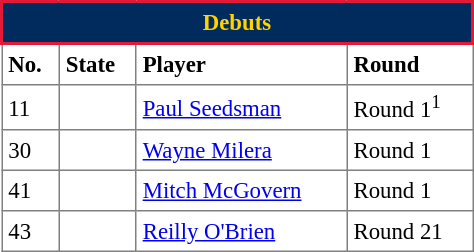<table border="1" cellpadding="4" cellspacing="0"  style="text-align:left; font-size:95%; border-collapse:collapse; width:25%;">
<tr style="background:#002B5C; color: #FFD200; border: solid #E21937 2px; text-align:center;">
<th colspan="4" style="background:#002B5C; color: #FFD200; border: solid #E21937 2px; text-align:center;"><span>Debuts</span></th>
</tr>
<tr>
<th>No.</th>
<th>State</th>
<th>Player</th>
<th>Round</th>
</tr>
<tr>
<td>11</td>
<td></td>
<td><a href='#'>Paul Seedsman</a></td>
<td>Round 1<sup>1</sup></td>
</tr>
<tr>
<td>30</td>
<td></td>
<td><a href='#'>Wayne Milera</a></td>
<td>Round 1</td>
</tr>
<tr |>
<td>41</td>
<td></td>
<td><a href='#'>Mitch McGovern</a></td>
<td>Round 1</td>
</tr>
<tr>
<td>43</td>
<td></td>
<td><a href='#'>Reilly O'Brien</a></td>
<td>Round 21</td>
</tr>
</table>
